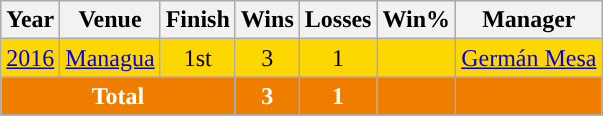<table class="wikitable sortable plainrowheaders" style="text-align:center;">
<tr>
<th scope="col">Year</th>
<th scope="col">Venue</th>
<th scope="col">Finish</th>
<th scope="col">Wins</th>
<th scope="col">Losses</th>
<th scope="col">Win%</th>
<th scope="col">Manager</th>
</tr>
<tr style="background:gold;">
<td><a href='#'>2016</a></td>
<td align=left> <a href='#'>Managua</a></td>
<td>1st</td>
<td>3</td>
<td>1</td>
<td></td>
<td align=left> <a href='#'>Germán Mesa</a></td>
</tr>
<tr style="text-align:center; background-color:#EE7D00; color:#FFFFFF;">
<td colspan="3"><strong>Total</strong></td>
<td><strong>3</strong></td>
<td><strong>1</strong></td>
<td><strong></strong></td>
<td></td>
</tr>
</table>
